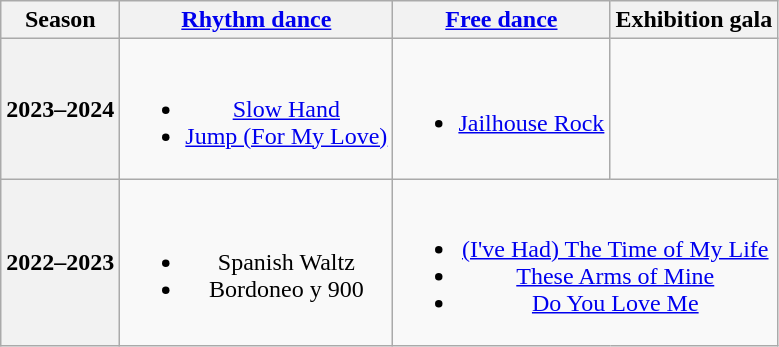<table class=wikitable style=text-align:center>
<tr>
<th>Season</th>
<th><a href='#'>Rhythm dance</a></th>
<th><a href='#'>Free dance</a></th>
<th>Exhibition gala</th>
</tr>
<tr>
<th>2023–2024 <br> </th>
<td><br><ul><li><a href='#'>Slow Hand</a></li><li><a href='#'>Jump (For My Love)</a> <br> </li></ul></td>
<td><br><ul><li><a href='#'>Jailhouse Rock</a> <br> </li></ul></td>
</tr>
<tr>
<th>2022–2023 <br> </th>
<td><br><ul><li>Spanish Waltz <br> </li><li> Bordoneo y 900 <br> </li></ul></td>
<td colspan=2><br><ul><li><a href='#'>(I've Had) The Time of My Life</a> <br> </li><li><a href='#'>These Arms of Mine</a> <br> </li><li><a href='#'>Do You Love Me</a> <br> </li></ul></td>
</tr>
</table>
